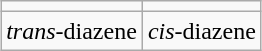<table class="wikitable" style="margin: 1em auto 1em auto">
<tr>
<td> </td>
<td> </td>
</tr>
<tr style="text-align:center;">
<td><em>trans</em>-diazene</td>
<td><em>cis</em>-diazene</td>
</tr>
</table>
